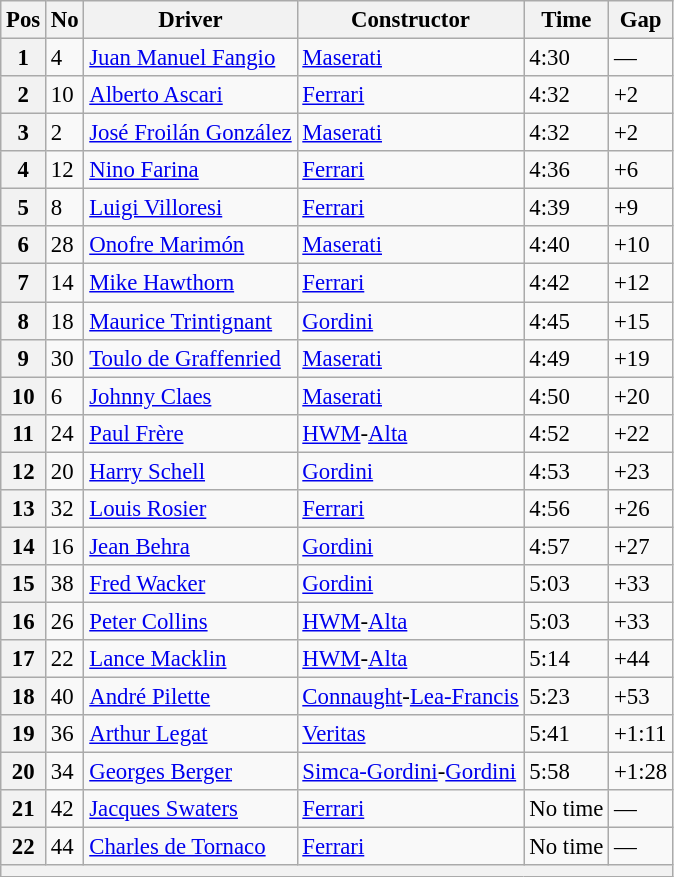<table class="wikitable sortable" style="font-size: 95%;">
<tr>
<th>Pos</th>
<th>No</th>
<th>Driver</th>
<th>Constructor</th>
<th>Time</th>
<th>Gap</th>
</tr>
<tr>
<th>1</th>
<td>4</td>
<td> <a href='#'>Juan Manuel Fangio</a></td>
<td><a href='#'>Maserati</a></td>
<td>4:30</td>
<td>—</td>
</tr>
<tr>
<th>2</th>
<td>10</td>
<td> <a href='#'>Alberto Ascari</a></td>
<td><a href='#'>Ferrari</a></td>
<td>4:32</td>
<td>+2</td>
</tr>
<tr>
<th>3</th>
<td>2</td>
<td> <a href='#'>José Froilán González</a></td>
<td><a href='#'>Maserati</a></td>
<td>4:32</td>
<td>+2</td>
</tr>
<tr>
<th>4</th>
<td>12</td>
<td> <a href='#'>Nino Farina</a></td>
<td><a href='#'>Ferrari</a></td>
<td>4:36</td>
<td>+6</td>
</tr>
<tr>
<th>5</th>
<td>8</td>
<td> <a href='#'>Luigi Villoresi</a></td>
<td><a href='#'>Ferrari</a></td>
<td>4:39</td>
<td>+9</td>
</tr>
<tr>
<th>6</th>
<td>28</td>
<td> <a href='#'>Onofre Marimón</a></td>
<td><a href='#'>Maserati</a></td>
<td>4:40</td>
<td>+10</td>
</tr>
<tr>
<th>7</th>
<td>14</td>
<td> <a href='#'>Mike Hawthorn</a></td>
<td><a href='#'>Ferrari</a></td>
<td>4:42</td>
<td>+12</td>
</tr>
<tr>
<th>8</th>
<td>18</td>
<td> <a href='#'>Maurice Trintignant</a></td>
<td><a href='#'>Gordini</a></td>
<td>4:45</td>
<td>+15</td>
</tr>
<tr>
<th>9</th>
<td>30</td>
<td> <a href='#'>Toulo de Graffenried</a></td>
<td><a href='#'>Maserati</a></td>
<td>4:49</td>
<td>+19</td>
</tr>
<tr>
<th>10</th>
<td>6</td>
<td> <a href='#'>Johnny Claes</a></td>
<td><a href='#'>Maserati</a></td>
<td>4:50</td>
<td>+20</td>
</tr>
<tr>
<th>11</th>
<td>24</td>
<td> <a href='#'>Paul Frère</a></td>
<td><a href='#'>HWM</a>-<a href='#'>Alta</a></td>
<td>4:52</td>
<td>+22</td>
</tr>
<tr>
<th>12</th>
<td>20</td>
<td> <a href='#'>Harry Schell</a></td>
<td><a href='#'>Gordini</a></td>
<td>4:53</td>
<td>+23</td>
</tr>
<tr>
<th>13</th>
<td>32</td>
<td> <a href='#'>Louis Rosier</a></td>
<td><a href='#'>Ferrari</a></td>
<td>4:56</td>
<td>+26</td>
</tr>
<tr>
<th>14</th>
<td>16</td>
<td> <a href='#'>Jean Behra</a></td>
<td><a href='#'>Gordini</a></td>
<td>4:57</td>
<td>+27</td>
</tr>
<tr>
<th>15</th>
<td>38</td>
<td> <a href='#'>Fred Wacker</a></td>
<td><a href='#'>Gordini</a></td>
<td>5:03</td>
<td>+33</td>
</tr>
<tr>
<th>16</th>
<td>26</td>
<td> <a href='#'>Peter Collins</a></td>
<td><a href='#'>HWM</a>-<a href='#'>Alta</a></td>
<td>5:03</td>
<td>+33</td>
</tr>
<tr>
<th>17</th>
<td>22</td>
<td> <a href='#'>Lance Macklin</a></td>
<td><a href='#'>HWM</a>-<a href='#'>Alta</a></td>
<td>5:14</td>
<td>+44</td>
</tr>
<tr>
<th>18</th>
<td>40</td>
<td> <a href='#'>André Pilette</a></td>
<td><a href='#'>Connaught</a>-<a href='#'>Lea-Francis</a></td>
<td>5:23</td>
<td>+53</td>
</tr>
<tr>
<th>19</th>
<td>36</td>
<td> <a href='#'>Arthur Legat</a></td>
<td><a href='#'>Veritas</a></td>
<td>5:41</td>
<td>+1:11</td>
</tr>
<tr>
<th>20</th>
<td>34</td>
<td> <a href='#'>Georges Berger</a></td>
<td><a href='#'>Simca-Gordini</a>-<a href='#'>Gordini</a></td>
<td>5:58</td>
<td>+1:28</td>
</tr>
<tr>
<th>21</th>
<td>42</td>
<td> <a href='#'>Jacques Swaters</a></td>
<td><a href='#'>Ferrari</a></td>
<td>No time</td>
<td>—</td>
</tr>
<tr>
<th>22</th>
<td>44</td>
<td> <a href='#'>Charles de Tornaco</a></td>
<td><a href='#'>Ferrari</a></td>
<td>No time</td>
<td>—</td>
</tr>
<tr>
<th colspan="6"></th>
</tr>
</table>
